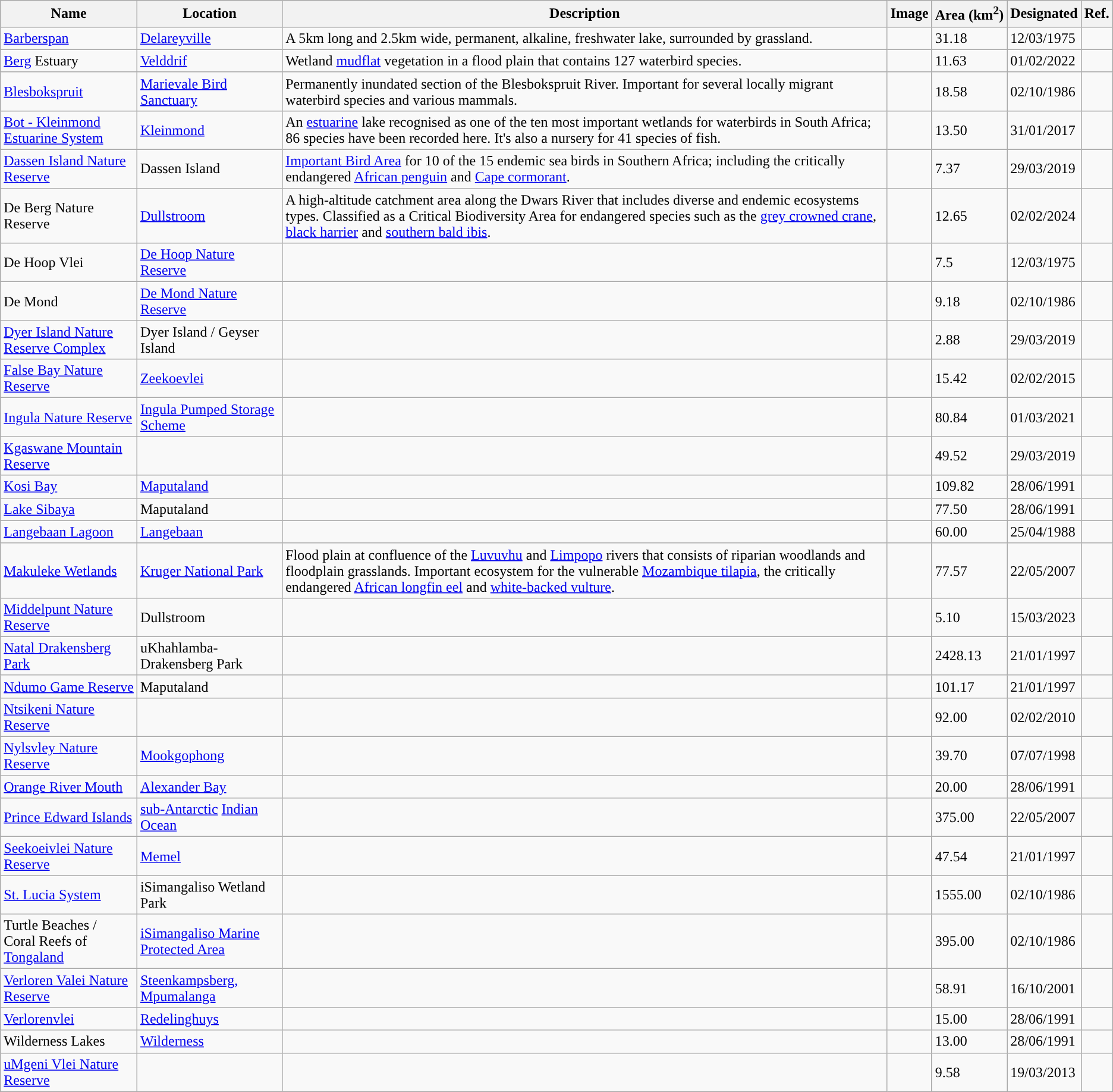<table class="wikitable sortable">
<tr>
<th style="background-color:">Name</th>
<th style="background-color:">Location</th>
<th style="background-color:">Description</th>
<th style="background-color:">Image</th>
<th style="background-color:">Area (km<sup>2</sup>)</th>
<th style="background-color:">Designated</th>
<th style="background-color:">Ref.</th>
</tr>
<tr>
<td><a href='#'>Barberspan</a></td>
<td><a href='#'>Delareyville</a><br></td>
<td>A 5km long and 2.5km wide, permanent, alkaline, freshwater lake, surrounded by grassland.</td>
<td></td>
<td>31.18</td>
<td>12/03/1975</td>
<td></td>
</tr>
<tr>
<td><a href='#'>Berg</a> Estuary</td>
<td><a href='#'>Velddrif</a><br></td>
<td>Wetland <a href='#'>mudflat</a> vegetation in a flood plain that contains 127 waterbird species.</td>
<td></td>
<td>11.63</td>
<td>01/02/2022</td>
<td></td>
</tr>
<tr>
<td><a href='#'>Blesbokspruit</a></td>
<td><a href='#'>Marievale Bird Sanctuary</a><br></td>
<td>Permanently inundated section of the Blesbokspruit River. Important for several locally migrant waterbird species and various mammals.</td>
<td></td>
<td>18.58</td>
<td>02/10/1986</td>
<td></td>
</tr>
<tr>
<td><a href='#'>Bot - Kleinmond Estuarine System</a></td>
<td><a href='#'>Kleinmond</a><br></td>
<td>An <a href='#'>estuarine</a> lake recognised as one of the ten most important wetlands for waterbirds in South Africa; 86 species have been recorded here. It's also a nursery for 41 species of fish.</td>
<td></td>
<td>13.50</td>
<td>31/01/2017</td>
<td></td>
</tr>
<tr>
<td><a href='#'>Dassen Island Nature Reserve</a></td>
<td>Dassen Island<br></td>
<td><a href='#'>Important Bird Area</a> for 10 of the 15 endemic sea birds in Southern Africa; including the critically endangered <a href='#'>African penguin</a> and <a href='#'>Cape cormorant</a>.</td>
<td></td>
<td>7.37</td>
<td>29/03/2019</td>
<td></td>
</tr>
<tr>
<td>De Berg Nature Reserve</td>
<td><a href='#'>Dullstroom</a><br></td>
<td>A high-altitude catchment area along the Dwars River that includes diverse and endemic ecosystems types. Classified as a Critical Biodiversity Area for endangered species such as the <a href='#'>grey crowned crane</a>, <a href='#'>black harrier</a> and <a href='#'>southern bald ibis</a>.</td>
<td></td>
<td>12.65</td>
<td>02/02/2024</td>
<td></td>
</tr>
<tr>
<td>De Hoop Vlei</td>
<td><a href='#'>De Hoop Nature Reserve</a><br></td>
<td></td>
<td></td>
<td>7.5</td>
<td>12/03/1975</td>
<td></td>
</tr>
<tr>
<td>De Mond</td>
<td><a href='#'>De Mond Nature Reserve</a><br></td>
<td></td>
<td></td>
<td>9.18</td>
<td>02/10/1986</td>
<td></td>
</tr>
<tr>
<td><a href='#'>Dyer Island Nature Reserve Complex</a></td>
<td>Dyer Island / Geyser Island<br></td>
<td></td>
<td></td>
<td>2.88</td>
<td>29/03/2019</td>
<td></td>
</tr>
<tr>
<td><a href='#'>False Bay Nature Reserve</a></td>
<td><a href='#'>Zeekoevlei</a><br></td>
<td></td>
<td></td>
<td>15.42</td>
<td>02/02/2015</td>
<td></td>
</tr>
<tr>
<td><a href='#'>Ingula Nature Reserve</a></td>
<td><a href='#'>Ingula Pumped Storage Scheme</a><br></td>
<td></td>
<td></td>
<td>80.84</td>
<td>01/03/2021</td>
<td></td>
</tr>
<tr>
<td><a href='#'>Kgaswane Mountain Reserve</a></td>
<td></td>
<td></td>
<td></td>
<td>49.52</td>
<td>29/03/2019</td>
<td></td>
</tr>
<tr>
<td><a href='#'>Kosi Bay</a></td>
<td><a href='#'>Maputaland</a><br></td>
<td></td>
<td></td>
<td>109.82</td>
<td>28/06/1991</td>
<td></td>
</tr>
<tr>
<td><a href='#'>Lake Sibaya</a></td>
<td>Maputaland<br></td>
<td></td>
<td></td>
<td>77.50</td>
<td>28/06/1991</td>
<td></td>
</tr>
<tr>
<td><a href='#'>Langebaan Lagoon</a></td>
<td><a href='#'>Langebaan</a><br></td>
<td></td>
<td></td>
<td>60.00</td>
<td>25/04/1988</td>
<td></td>
</tr>
<tr>
<td><a href='#'>Makuleke Wetlands</a></td>
<td><a href='#'>Kruger National Park</a><br></td>
<td>Flood plain at confluence of the <a href='#'>Luvuvhu</a> and <a href='#'>Limpopo</a> rivers that consists of riparian woodlands and floodplain grasslands. Important ecosystem for the vulnerable <a href='#'>Mozambique tilapia</a>, the critically endangered <a href='#'>African longfin eel</a> and <a href='#'>white-backed vulture</a>.</td>
<td></td>
<td>77.57</td>
<td>22/05/2007</td>
<td></td>
</tr>
<tr>
<td><a href='#'>Middelpunt Nature Reserve</a></td>
<td>Dullstroom<br></td>
<td></td>
<td></td>
<td>5.10</td>
<td>15/03/2023</td>
<td></td>
</tr>
<tr>
<td><a href='#'>Natal Drakensberg Park</a></td>
<td>uKhahlamba-Drakensberg Park<br></td>
<td></td>
<td></td>
<td>2428.13</td>
<td>21/01/1997</td>
<td></td>
</tr>
<tr>
<td><a href='#'>Ndumo Game Reserve</a></td>
<td>Maputaland<br></td>
<td></td>
<td></td>
<td>101.17</td>
<td>21/01/1997</td>
<td></td>
</tr>
<tr>
<td><a href='#'>Ntsikeni Nature Reserve</a></td>
<td></td>
<td></td>
<td></td>
<td>92.00</td>
<td>02/02/2010</td>
<td></td>
</tr>
<tr>
<td><a href='#'>Nylsvley Nature Reserve</a></td>
<td><a href='#'>Mookgophong</a><br></td>
<td></td>
<td></td>
<td>39.70</td>
<td>07/07/1998</td>
<td></td>
</tr>
<tr>
<td><a href='#'>Orange River Mouth</a></td>
<td><a href='#'>Alexander Bay</a><br></td>
<td></td>
<td></td>
<td>20.00</td>
<td>28/06/1991</td>
<td></td>
</tr>
<tr>
<td><a href='#'>Prince Edward Islands</a></td>
<td><a href='#'>sub-Antarctic</a> <a href='#'>Indian Ocean</a><br></td>
<td></td>
<td></td>
<td>375.00</td>
<td>22/05/2007</td>
<td></td>
</tr>
<tr>
<td><a href='#'>Seekoeivlei Nature Reserve</a></td>
<td><a href='#'>Memel</a><br></td>
<td></td>
<td></td>
<td>47.54</td>
<td>21/01/1997</td>
<td></td>
</tr>
<tr>
<td><a href='#'>St. Lucia System</a></td>
<td>iSimangaliso Wetland Park<br></td>
<td></td>
<td></td>
<td>1555.00</td>
<td>02/10/1986</td>
<td></td>
</tr>
<tr>
<td>Turtle Beaches /<br>Coral Reefs of <a href='#'>Tongaland</a></td>
<td><a href='#'>iSimangaliso Marine Protected Area</a><br></td>
<td></td>
<td></td>
<td>395.00</td>
<td>02/10/1986</td>
<td></td>
</tr>
<tr>
<td><a href='#'>Verloren Valei Nature Reserve</a></td>
<td><a href='#'>Steenkampsberg, Mpumalanga</a><br></td>
<td></td>
<td></td>
<td>58.91</td>
<td>16/10/2001</td>
<td></td>
</tr>
<tr>
<td><a href='#'>Verlorenvlei</a></td>
<td><a href='#'>Redelinghuys</a><br></td>
<td></td>
<td></td>
<td>15.00</td>
<td>28/06/1991</td>
<td></td>
</tr>
<tr>
<td>Wilderness Lakes</td>
<td><a href='#'>Wilderness</a><br></td>
<td></td>
<td></td>
<td>13.00</td>
<td>28/06/1991</td>
<td></td>
</tr>
<tr>
<td><a href='#'>uMgeni Vlei Nature Reserve</a></td>
<td></td>
<td></td>
<td></td>
<td>9.58</td>
<td>19/03/2013</td>
<td></td>
</tr>
</table>
